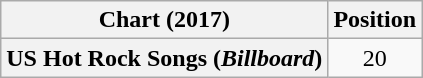<table class="wikitable plainrowheaders" style="text-align:center">
<tr>
<th scope="col">Chart (2017)</th>
<th scope="col">Position</th>
</tr>
<tr>
<th scope="row">US Hot Rock Songs (<em>Billboard</em>)</th>
<td>20</td>
</tr>
</table>
